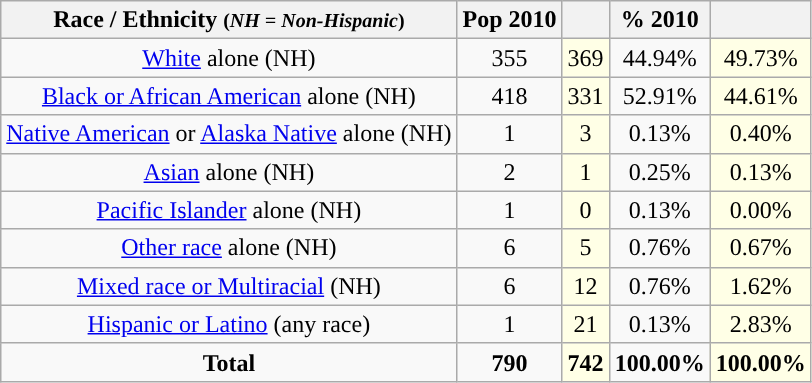<table class="wikitable" style="text-align:center;">
<tr>
<th>Race / Ethnicity <small>(<em>NH = Non-Hispanic</em>)</small></th>
<th>Pop 2010</th>
<th></th>
<th>% 2010</th>
<th></th>
</tr>
<tr>
<td><a href='#'>White</a> alone (NH)</td>
<td>355</td>
<td style='background: #ffffe6;'>369</td>
<td>44.94%</td>
<td style='background: #ffffe6;'>49.73%</td>
</tr>
<tr>
<td><a href='#'>Black or African American</a> alone (NH)</td>
<td>418</td>
<td style='background: #ffffe6;'>331</td>
<td>52.91%</td>
<td style='background: #ffffe6;'>44.61%</td>
</tr>
<tr>
<td><a href='#'>Native American</a> or <a href='#'>Alaska Native</a> alone (NH)</td>
<td>1</td>
<td style='background: #ffffe6;'>3</td>
<td>0.13%</td>
<td style='background: #ffffe6;'>0.40%</td>
</tr>
<tr>
<td><a href='#'>Asian</a> alone (NH)</td>
<td>2</td>
<td style='background: #ffffe6;'>1</td>
<td>0.25%</td>
<td style='background: #ffffe6;'>0.13%</td>
</tr>
<tr>
<td><a href='#'>Pacific Islander</a> alone (NH)</td>
<td>1</td>
<td style='background: #ffffe6;'>0</td>
<td>0.13%</td>
<td style='background: #ffffe6;'>0.00%</td>
</tr>
<tr>
<td><a href='#'>Other race</a> alone (NH)</td>
<td>6</td>
<td style='background: #ffffe6;'>5</td>
<td>0.76%</td>
<td style='background: #ffffe6;'>0.67%</td>
</tr>
<tr>
<td><a href='#'>Mixed race or Multiracial</a> (NH)</td>
<td>6</td>
<td style='background: #ffffe6;'>12</td>
<td>0.76%</td>
<td style='background: #ffffe6;'>1.62%</td>
</tr>
<tr>
<td><a href='#'>Hispanic or Latino</a> (any race)</td>
<td>1</td>
<td style='background: #ffffe6;'>21</td>
<td>0.13%</td>
<td style='background: #ffffe6;'>2.83%</td>
</tr>
<tr>
<td><strong>Total</strong></td>
<td><strong>790</strong></td>
<td style='background: #ffffe6;'><strong>742</strong></td>
<td><strong>100.00%</strong></td>
<td style='background: #ffffe6;'><strong>100.00%</strong></td>
</tr>
</table>
